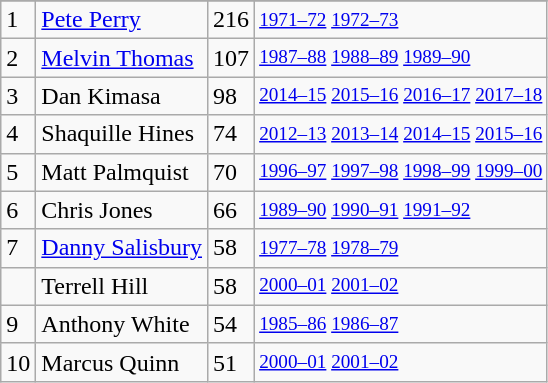<table class="wikitable">
<tr>
</tr>
<tr>
<td>1</td>
<td><a href='#'>Pete Perry</a></td>
<td>216</td>
<td style="font-size:80%;"><a href='#'>1971–72</a> <a href='#'>1972–73</a></td>
</tr>
<tr>
<td>2</td>
<td><a href='#'>Melvin Thomas</a></td>
<td>107</td>
<td style="font-size:80%;"><a href='#'>1987–88</a> <a href='#'>1988–89</a> <a href='#'>1989–90</a></td>
</tr>
<tr>
<td>3</td>
<td>Dan Kimasa</td>
<td>98</td>
<td style="font-size:80%;"><a href='#'>2014–15</a> <a href='#'>2015–16</a> <a href='#'>2016–17</a> <a href='#'>2017–18</a></td>
</tr>
<tr>
<td>4</td>
<td>Shaquille Hines</td>
<td>74</td>
<td style="font-size:80%;"><a href='#'>2012–13</a> <a href='#'>2013–14</a> <a href='#'>2014–15</a> <a href='#'>2015–16</a></td>
</tr>
<tr>
<td>5</td>
<td>Matt Palmquist</td>
<td>70</td>
<td style="font-size:80%;"><a href='#'>1996–97</a> <a href='#'>1997–98</a> <a href='#'>1998–99</a> <a href='#'>1999–00</a></td>
</tr>
<tr>
<td>6</td>
<td>Chris Jones</td>
<td>66</td>
<td style="font-size:80%;"><a href='#'>1989–90</a> <a href='#'>1990–91</a> <a href='#'>1991–92</a></td>
</tr>
<tr>
<td>7</td>
<td><a href='#'>Danny Salisbury</a></td>
<td>58</td>
<td style="font-size:80%;"><a href='#'>1977–78</a> <a href='#'>1978–79</a></td>
</tr>
<tr>
<td></td>
<td>Terrell Hill</td>
<td>58</td>
<td style="font-size:80%;"><a href='#'>2000–01</a> <a href='#'>2001–02</a></td>
</tr>
<tr>
<td>9</td>
<td>Anthony White</td>
<td>54</td>
<td style="font-size:80%;"><a href='#'>1985–86</a> <a href='#'>1986–87</a></td>
</tr>
<tr>
<td>10</td>
<td>Marcus Quinn</td>
<td>51</td>
<td style="font-size:80%;"><a href='#'>2000–01</a> <a href='#'>2001–02</a></td>
</tr>
</table>
